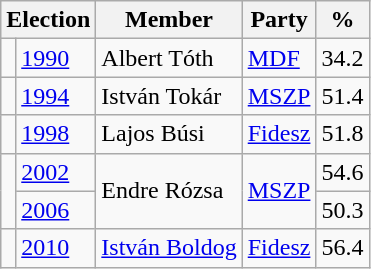<table class=wikitable>
<tr>
<th colspan=2>Election</th>
<th>Member</th>
<th>Party</th>
<th>%</th>
</tr>
<tr>
<td bgcolor=></td>
<td><a href='#'>1990</a></td>
<td>Albert Tóth</td>
<td><a href='#'>MDF</a></td>
<td align=right>34.2</td>
</tr>
<tr>
<td bgcolor=></td>
<td><a href='#'>1994</a></td>
<td>István Tokár</td>
<td><a href='#'>MSZP</a></td>
<td align=right>51.4</td>
</tr>
<tr>
<td bgcolor=></td>
<td><a href='#'>1998</a></td>
<td>Lajos Búsi</td>
<td><a href='#'>Fidesz</a></td>
<td align=right>51.8</td>
</tr>
<tr>
<td rowspan=2 bgcolor=></td>
<td><a href='#'>2002</a></td>
<td rowspan=2>Endre Rózsa</td>
<td rowspan=2><a href='#'>MSZP</a></td>
<td align=right>54.6</td>
</tr>
<tr>
<td><a href='#'>2006</a></td>
<td align=right>50.3</td>
</tr>
<tr>
<td bgcolor=></td>
<td><a href='#'>2010</a></td>
<td><a href='#'>István Boldog</a></td>
<td><a href='#'>Fidesz</a></td>
<td align=right>56.4</td>
</tr>
</table>
